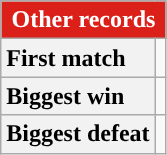<table class="wikitable" style="text-align:center;">
<tr>
<th colspan="6" style="background: #DB2019; color: #FFFFFF;">Other records</th>
</tr>
<tr>
<th style="text-align: left;">First match</th>
<td></td>
</tr>
<tr>
<th style="text-align: left;">Biggest win</th>
<td></td>
</tr>
<tr>
<th style="text-align: left;">Biggest defeat</th>
<td></td>
</tr>
</table>
